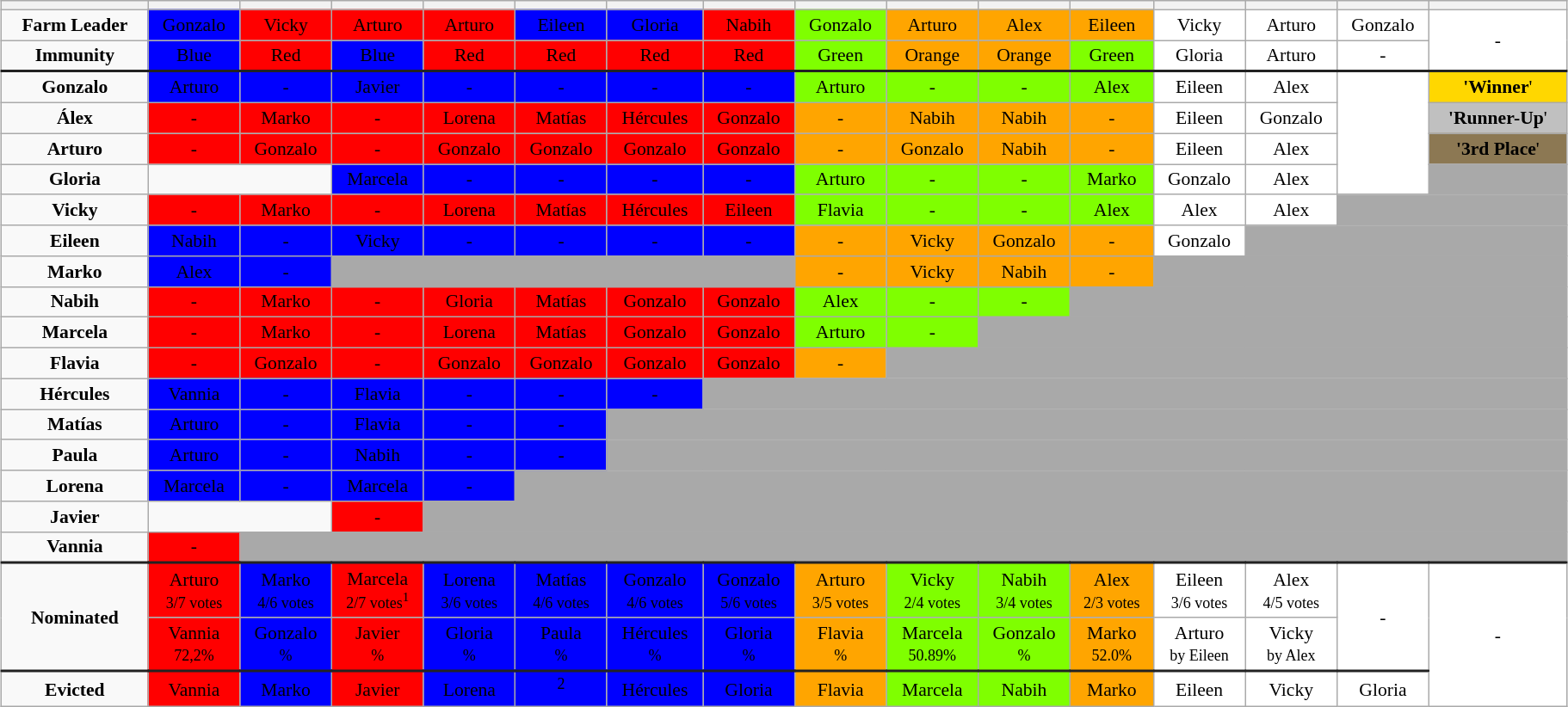<table class="wikitable" style="font-size:90%; text-align:center; width: 96%; margin-left: auto; margin-right: auto">
<tr>
<th></th>
<th></th>
<th></th>
<th></th>
<th></th>
<th></th>
<th></th>
<th></th>
<th></th>
<th></th>
<th></th>
<th></th>
<th></th>
<th></th>
<th></th>
<th></th>
</tr>
<tr>
<td><strong>Farm Leader</strong></td>
<td bgcolor="blue"><span>Gonzalo</span></td>
<td bgcolor="red"><span>Vicky</span></td>
<td bgcolor="red"><span>Arturo</span></td>
<td bgcolor="red"><span>Arturo</span></td>
<td bgcolor="blue"><span>Eileen</span></td>
<td bgcolor="blue"><span>Gloria</span></td>
<td bgcolor="red"><span>Nabih</span></td>
<td bgcolor="#7FFF00">Gonzalo</td>
<td bgcolor="orange">Arturo</td>
<td bgcolor="orange">Alex</td>
<td bgcolor="orange">Eileen</td>
<td bgcolor="#FFFFFF">Vicky</td>
<td bgcolor="#FFFFFF">Arturo</td>
<td bgcolor="#FFFFFF">Gonzalo</td>
<td rowspan="2" bgcolor="#FFFFFF">-</td>
</tr>
<tr>
<td><strong>Immunity</strong></td>
<td bgcolor="blue"><span>Blue</span></td>
<td bgcolor="red"><span>Red</span></td>
<td bgcolor="blue"><span>Blue</span></td>
<td bgcolor="red"><span>Red</span></td>
<td bgcolor="red"><span>Red</span></td>
<td bgcolor="red"><span>Red</span></td>
<td bgcolor="red"><span>Red</span></td>
<td bgcolor="#7FFF00">Green</td>
<td bgcolor="orange">Orange</td>
<td bgcolor="orange">Orange</td>
<td bgcolor="#7FFF00">Green</td>
<td bgcolor="#FFFFFF">Gloria</td>
<td bgcolor="#FFFFFF">Arturo</td>
<td bgcolor="#FFFFFF">-</td>
</tr>
<tr style="border-top:2px #222 solid;">
<td><strong>Gonzalo</strong></td>
<td bgcolor="blue"><span>Arturo</span></td>
<td bgcolor="blue"><span>-</span></td>
<td bgcolor="blue"><span>Javier</span></td>
<td bgcolor="blue"><span>-</span></td>
<td bgcolor="blue"><span>-</span></td>
<td bgcolor="blue"><span>-</span></td>
<td bgcolor="blue"><span>-</span></td>
<td bgcolor="#7FFF00">Arturo</td>
<td bgcolor="#7FFF00">-</td>
<td bgcolor="#7FFF00">-</td>
<td bgcolor="#7FFF00">Alex</td>
<td bgcolor="#FFFFFF">Eileen</td>
<td bgcolor="#FFFFFF">Alex</td>
<td rowspan="4" bgcolor="#FFFFFF"></td>
<td bgcolor="#FFD700"><strong>'Winner</strong>'</td>
</tr>
<tr>
<td><strong>Álex</strong></td>
<td bgcolor="red"><span>-</span></td>
<td bgcolor="red"><span>Marko</span></td>
<td bgcolor="red"><span>-</span></td>
<td bgcolor="red"><span>Lorena</span></td>
<td bgcolor="red"><span>Matías</span></td>
<td bgcolor="red"><span>Hércules</span></td>
<td bgcolor="red"><span>Gonzalo</span></td>
<td bgcolor="orange">-</td>
<td bgcolor="orange">Nabih</td>
<td bgcolor="orange">Nabih</td>
<td bgcolor="orange">-</td>
<td bgcolor="#FFFFFF">Eileen</td>
<td bgcolor="#FFFFFF">Gonzalo</td>
<td bgcolor="#C0C0C0"><strong>'Runner-Up</strong>'</td>
</tr>
<tr>
<td><strong>Arturo</strong></td>
<td bgcolor="red"><span>-</span></td>
<td bgcolor="red"><span>Gonzalo</span></td>
<td bgcolor="red"><span>-</span></td>
<td bgcolor="red"><span>Gonzalo</span></td>
<td bgcolor="red"><span>Gonzalo</span></td>
<td bgcolor="red"><span>Gonzalo</span></td>
<td bgcolor="red"><span>Gonzalo</span></td>
<td bgcolor="orange">-</td>
<td bgcolor="orange">Gonzalo</td>
<td bgcolor="orange">Nabih</td>
<td bgcolor="orange">-</td>
<td bgcolor="#FFFFFF">Eileen</td>
<td bgcolor="#FFFFFF">Alex</td>
<td bgcolor="#8C7853"><strong>'3rd Place</strong>'</td>
</tr>
<tr>
<td><strong>Gloria</strong></td>
<td colspan="2"></td>
<td bgcolor="blue"><span>Marcela</span></td>
<td bgcolor="blue"><span>-</span></td>
<td bgcolor="blue"><span>-</span></td>
<td bgcolor="blue"><span>-</span></td>
<td bgcolor="blue"><span>-</span></td>
<td bgcolor="#7FFF00">Arturo</td>
<td bgcolor="#7FFF00">-</td>
<td bgcolor="#7FFF00">-</td>
<td bgcolor="#7FFF00">Marko</td>
<td bgcolor="#FFFFFF">Gonzalo</td>
<td bgcolor="#FFFFFF">Alex</td>
<td bgcolor="darkgray"></td>
</tr>
<tr>
<td><strong>Vicky</strong></td>
<td bgcolor="red"><span>-</span></td>
<td bgcolor="red"><span>Marko</span></td>
<td bgcolor="red"><span>-</span></td>
<td bgcolor="red"><span>Lorena</span></td>
<td bgcolor="red"><span>Matías</span></td>
<td bgcolor="red"><span>Hércules</span></td>
<td bgcolor="red"><span>Eileen</span></td>
<td bgcolor="#7FFF00">Flavia</td>
<td bgcolor="#7FFF00">-</td>
<td bgcolor="#7FFF00">-</td>
<td bgcolor="#7FFF00">Alex</td>
<td bgcolor="#FFFFFF">Alex</td>
<td bgcolor="#FFFFFF">Alex</td>
<td colspan="2" bgcolor="darkgray"></td>
</tr>
<tr>
<td><strong>Eileen</strong></td>
<td bgcolor="blue"><span>Nabih</span></td>
<td bgcolor="blue"><span>-</span></td>
<td bgcolor="blue"><span>Vicky</span></td>
<td bgcolor="blue"><span>-</span></td>
<td bgcolor="blue"><span>-</span></td>
<td bgcolor="blue"><span>-</span></td>
<td bgcolor="blue"><span>-</span></td>
<td bgcolor="orange">-</td>
<td bgcolor="orange">Vicky</td>
<td bgcolor="orange">Gonzalo</td>
<td bgcolor="orange">-</td>
<td bgcolor="#FFFFFF">Gonzalo</td>
<td colspan="3" bgcolor="darkgray"></td>
</tr>
<tr>
<td><strong>Marko</strong></td>
<td bgcolor="blue"><span>Alex</span></td>
<td bgcolor="blue"><span>-</span></td>
<td colspan="5" bgcolor="darkgray"></td>
<td bgcolor="orange">-</td>
<td bgcolor="orange">Vicky</td>
<td bgcolor="orange">Nabih</td>
<td bgcolor="orange">-</td>
<td colspan="4" bgcolor="darkgray"></td>
</tr>
<tr>
<td><strong>Nabih</strong></td>
<td bgcolor="red"><span>-</span></td>
<td bgcolor="red"><span>Marko</span></td>
<td bgcolor="red"><span>-</span></td>
<td bgcolor="red"><span>Gloria</span></td>
<td bgcolor="red"><span>Matías</span></td>
<td bgcolor="red"><span>Gonzalo</span></td>
<td bgcolor="red"><span>Gonzalo</span></td>
<td bgcolor="#7FFF00">Alex</td>
<td bgcolor="#7FFF00">-</td>
<td bgcolor="#7FFF00">-</td>
<td colspan="5" bgcolor="darkgray"></td>
</tr>
<tr>
<td><strong>Marcela</strong></td>
<td bgcolor="red"><span>-</span></td>
<td bgcolor="red"><span>Marko</span></td>
<td bgcolor="red"><span>-</span></td>
<td bgcolor="red"><span>Lorena</span></td>
<td bgcolor="red"><span>Matías</span></td>
<td bgcolor="red"><span>Gonzalo</span></td>
<td bgcolor="red"><span>Gonzalo</span></td>
<td bgcolor="#7FFF00">Arturo</td>
<td bgcolor="#7FFF00">-</td>
<td colspan="6" bgcolor="darkgray"></td>
</tr>
<tr>
<td><strong>Flavia</strong></td>
<td bgcolor="red"><span>-</span></td>
<td bgcolor="red"><span>Gonzalo</span></td>
<td bgcolor="red"><span>-</span></td>
<td bgcolor="red"><span>Gonzalo</span></td>
<td bgcolor="red"><span>Gonzalo</span></td>
<td bgcolor="red"><span>Gonzalo</span></td>
<td bgcolor="red"><span>Gonzalo</span></td>
<td bgcolor="orange">-</td>
<td colspan="7" bgcolor="darkgray"></td>
</tr>
<tr>
<td><strong>Hércules</strong></td>
<td bgcolor="blue"><span>Vannia</span></td>
<td bgcolor="blue"><span>-</span></td>
<td bgcolor="blue"><span>Flavia</span></td>
<td bgcolor="blue"><span>-</span></td>
<td bgcolor="blue"><span>-</span></td>
<td bgcolor="blue"><span>-</span></td>
<td colspan="9" bgcolor="darkgray"></td>
</tr>
<tr>
<td><strong>Matías</strong></td>
<td bgcolor="blue"><span>Arturo</span></td>
<td bgcolor="blue"><span>-</span></td>
<td bgcolor="blue"><span>Flavia</span></td>
<td bgcolor="blue"><span>-</span></td>
<td bgcolor="blue"><span>-</span></td>
<td colspan="10" bgcolor="darkgray"></td>
</tr>
<tr>
<td><strong>Paula</strong></td>
<td bgcolor="blue"><span>Arturo</span></td>
<td bgcolor="blue"><span>-</span></td>
<td bgcolor="blue"><span>Nabih</span></td>
<td bgcolor="blue"><span>-</span></td>
<td bgcolor="blue"><span>-</span></td>
<td colspan="10" bgcolor="darkgray"></td>
</tr>
<tr>
<td><strong>Lorena</strong></td>
<td bgcolor="blue"><span>Marcela</span></td>
<td bgcolor="blue"><span>-</span></td>
<td bgcolor="blue"><span>Marcela</span></td>
<td bgcolor="blue"><span>-</span></td>
<td colspan="11" bgcolor="darkgray"></td>
</tr>
<tr>
<td><strong>Javier</strong></td>
<td colspan="2"></td>
<td bgcolor="red"><span>-</span></td>
<td colspan="12" bgcolor="darkgray"></td>
</tr>
<tr>
<td><strong>Vannia</strong></td>
<td bgcolor="red"><span>-</span></td>
<td colspan="14" bgcolor="darkgray"></td>
</tr>
<tr style="border-top:2px #222 solid;">
<td rowspan=2><strong>Nominated</strong></td>
<td bgcolor="red"><span>Arturo<br><small>3/7 votes</small></span></td>
<td bgcolor="blue"><span>Marko<br><small>4/6 votes</small></span></td>
<td bgcolor="red"><span>Marcela<br><small>2/7 votes<sup>1</sup></small></span></td>
<td bgcolor="blue"><span>Lorena<br><small>3/6 votes</small></span></td>
<td bgcolor="blue"><span>Matías<br><small>4/6 votes</small></span></td>
<td bgcolor="blue"><span>Gonzalo<br><small>4/6 votes</small></span></td>
<td bgcolor="blue"><span>Gonzalo<br><small>5/6 votes</small></span></td>
<td bgcolor="orange">Arturo<br><small>3/5 votes</small></td>
<td bgcolor="#7FFF00">Vicky<br><small>2/4 votes</small></td>
<td bgcolor="#7FFF00">Nabih<br><small>3/4 votes</small></td>
<td bgcolor="orange">Alex<br><small>2/3 votes</small></td>
<td bgcolor="#FFFFFF">Eileen<br><small>3/6 votes</small></td>
<td bgcolor="#FFFFFF">Alex<br><small>4/5 votes</small></td>
<td rowspan="2" bgcolor="#FFFFFF">-</td>
<td rowspan="3" bgcolor="#FFFFFF">-</td>
</tr>
<tr>
<td bgcolor="red"><span>Vannia<br><small>72,2%</small></span></td>
<td bgcolor="blue"><span>Gonzalo<br><small>%</small></span></td>
<td bgcolor="red"><span>Javier<br><small>%</small></span></td>
<td bgcolor="blue"><span>Gloria<br><small>%</small></span></td>
<td bgcolor="blue"><span>Paula<br><small>%</small></span></td>
<td bgcolor="blue"><span>Hércules<br><small>%</small></span></td>
<td bgcolor="blue"><span>Gloria<br><small>%</small></span></td>
<td bgcolor="orange">Flavia<br><small>%</small></td>
<td bgcolor="#7FFF00">Marcela<br><small>50.89%</small></td>
<td bgcolor="#7FFF00">Gonzalo<br><small>%</small></td>
<td bgcolor="orange">Marko<br><small>52.0%</small></td>
<td bgcolor="#FFFFFF">Arturo<br><small>by Eileen</small></td>
<td bgcolor="#FFFFFF">Vicky<br><small>by Alex</small></td>
</tr>
<tr style="border-top:2px #222 solid;">
<td><strong>Evicted</strong></td>
<td bgcolor="red"><span>Vannia</span></td>
<td bgcolor="blue"><span>Marko</span></td>
<td bgcolor="red"><span>Javier</span></td>
<td bgcolor="blue"><span>Lorena</span></td>
<td bgcolor="blue"><span><sup>2</sup></span></td>
<td bgcolor="blue"><span>Hércules</span></td>
<td bgcolor="blue"><span>Gloria</span></td>
<td bgcolor="orange">Flavia</td>
<td bgcolor="#7FFF00">Marcela</td>
<td bgcolor="#7FFF00">Nabih</td>
<td bgcolor="orange">Marko</td>
<td bgcolor="#FFFFFF">Eileen</td>
<td bgcolor="#FFFFFF">Vicky</td>
<td bgcolor="#FFFFFF">Gloria</td>
</tr>
</table>
